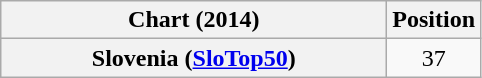<table class="wikitable plainrowheaders">
<tr>
<th width=250>Chart (2014)</th>
<th>Position</th>
</tr>
<tr>
<th scope="row">Slovenia (<a href='#'>SloTop50</a>)</th>
<td align=center>37</td>
</tr>
</table>
